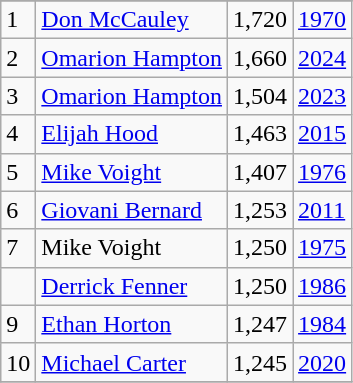<table class="wikitable">
<tr>
</tr>
<tr>
<td>1</td>
<td><a href='#'>Don McCauley</a></td>
<td>1,720</td>
<td><a href='#'>1970</a></td>
</tr>
<tr>
<td>2</td>
<td><a href='#'>Omarion Hampton</a></td>
<td>1,660</td>
<td><a href='#'>2024</a></td>
</tr>
<tr>
<td>3</td>
<td><a href='#'>Omarion Hampton</a></td>
<td>1,504</td>
<td><a href='#'>2023</a></td>
</tr>
<tr>
<td>4</td>
<td><a href='#'>Elijah Hood</a></td>
<td>1,463</td>
<td><a href='#'>2015</a></td>
</tr>
<tr>
<td>5</td>
<td><a href='#'>Mike Voight</a></td>
<td>1,407</td>
<td><a href='#'>1976</a></td>
</tr>
<tr>
<td>6</td>
<td><a href='#'>Giovani Bernard</a></td>
<td>1,253</td>
<td><a href='#'>2011</a></td>
</tr>
<tr>
<td>7</td>
<td>Mike Voight</td>
<td>1,250</td>
<td><a href='#'>1975</a></td>
</tr>
<tr>
<td></td>
<td><a href='#'>Derrick Fenner</a></td>
<td>1,250</td>
<td><a href='#'>1986</a></td>
</tr>
<tr>
<td>9</td>
<td><a href='#'>Ethan Horton</a></td>
<td>1,247</td>
<td><a href='#'>1984</a></td>
</tr>
<tr>
<td>10</td>
<td><a href='#'>Michael Carter</a></td>
<td>1,245</td>
<td><a href='#'>2020</a></td>
</tr>
<tr>
</tr>
</table>
